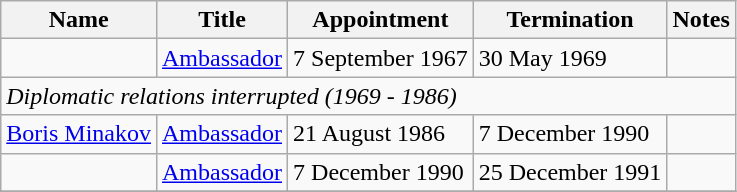<table class="wikitable">
<tr valign="middle">
<th>Name</th>
<th>Title</th>
<th>Appointment</th>
<th>Termination</th>
<th>Notes</th>
</tr>
<tr>
<td></td>
<td><a href='#'>Ambassador</a></td>
<td>7 September 1967</td>
<td>30 May 1969</td>
<td></td>
</tr>
<tr>
<td colspan="5"><em>Diplomatic relations interrupted (1969 - 1986)</em></td>
</tr>
<tr>
<td><a href='#'>Boris Minakov</a></td>
<td><a href='#'>Ambassador</a></td>
<td>21 August 1986</td>
<td>7 December 1990</td>
<td></td>
</tr>
<tr>
<td></td>
<td><a href='#'>Ambassador</a></td>
<td>7 December 1990</td>
<td>25 December 1991</td>
<td></td>
</tr>
<tr>
</tr>
</table>
